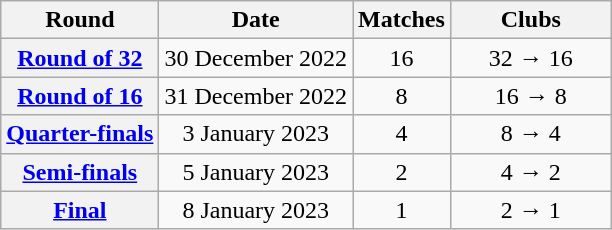<table class="wikitable" style="text-align: center">
<tr>
<th>Round</th>
<th>Date</th>
<th>Matches</th>
<th style="width:100px;">Clubs</th>
</tr>
<tr>
<th><a href='#'>Round of 32</a></th>
<td>30 December 2022</td>
<td>16</td>
<td>32 → 16</td>
</tr>
<tr>
<th><a href='#'>Round of 16</a></th>
<td>31 December 2022</td>
<td>8</td>
<td>16 → 8</td>
</tr>
<tr>
<th><a href='#'>Quarter-finals</a></th>
<td>3 January 2023</td>
<td>4</td>
<td>8 → 4</td>
</tr>
<tr>
<th><a href='#'>Semi-finals</a></th>
<td>5 January 2023</td>
<td>2</td>
<td>4 → 2</td>
</tr>
<tr>
<th><a href='#'>Final</a></th>
<td>8 January 2023</td>
<td>1</td>
<td>2 → 1</td>
</tr>
</table>
